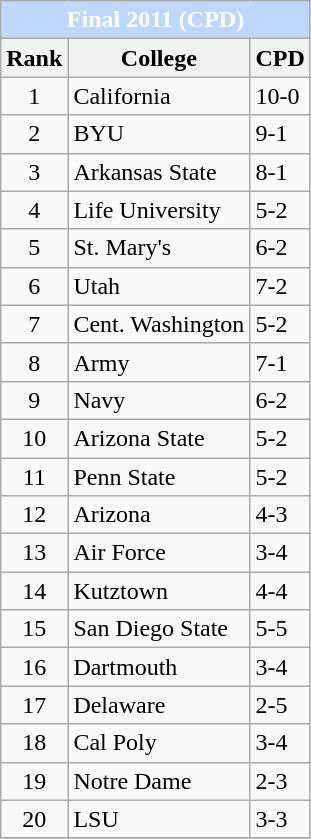<table class="wikitable sortable collapsible collapsed"|>
<tr>
<th colspan=3 style="background:#BFD7FF; color:white;">Final 2011 (CPD)</th>
</tr>
<tr>
<th>Rank</th>
<th>College</th>
<th>CPD</th>
</tr>
<tr>
<td align="center ">1</td>
<td>California</td>
<td>10-0</td>
</tr>
<tr>
<td align="center ">2</td>
<td>BYU</td>
<td>9-1</td>
</tr>
<tr>
<td align="center ">3</td>
<td>Arkansas State</td>
<td>8-1</td>
</tr>
<tr>
<td align="center ">4</td>
<td>Life University</td>
<td>5-2</td>
</tr>
<tr>
<td align="center ">5</td>
<td>St. Mary's</td>
<td>6-2</td>
</tr>
<tr>
<td align="center ">6</td>
<td>Utah</td>
<td>7-2</td>
</tr>
<tr>
<td align="center ">7</td>
<td>Cent. Washington</td>
<td>5-2</td>
</tr>
<tr>
<td align="center ">8</td>
<td>Army</td>
<td>7-1</td>
</tr>
<tr>
<td align="center ">9</td>
<td>Navy</td>
<td>6-2</td>
</tr>
<tr>
<td align="center ">10</td>
<td>Arizona State</td>
<td>5-2</td>
</tr>
<tr>
<td align="center ">11</td>
<td>Penn State</td>
<td>5-2</td>
</tr>
<tr>
<td align="center ">12</td>
<td>Arizona</td>
<td>4-3</td>
</tr>
<tr>
<td align="center ">13</td>
<td>Air Force</td>
<td>3-4</td>
</tr>
<tr>
<td align="center ">14</td>
<td>Kutztown</td>
<td>4-4</td>
</tr>
<tr>
<td align="center ">15</td>
<td>San Diego State</td>
<td>5-5</td>
</tr>
<tr>
<td align="center ">16</td>
<td>Dartmouth</td>
<td>3-4</td>
</tr>
<tr>
<td align="center ">17</td>
<td>Delaware</td>
<td>2-5</td>
</tr>
<tr>
<td align="center ">18</td>
<td>Cal Poly</td>
<td>3-4</td>
</tr>
<tr>
<td align="center ">19</td>
<td>Notre Dame</td>
<td>2-3</td>
</tr>
<tr>
<td align="center ">20</td>
<td>LSU</td>
<td>3-3</td>
</tr>
<tr>
</tr>
</table>
